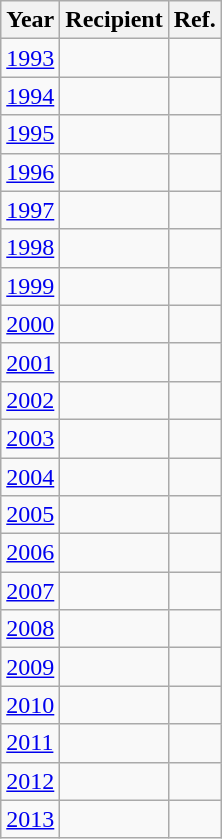<table class="wikitable sortable mw-collapsible">
<tr>
<th>Year</th>
<th>Recipient</th>
<th>Ref.</th>
</tr>
<tr>
<td><a href='#'>1993</a></td>
<td></td>
<td></td>
</tr>
<tr>
<td><a href='#'>1994</a></td>
<td></td>
<td></td>
</tr>
<tr>
<td><a href='#'>1995</a></td>
<td></td>
<td></td>
</tr>
<tr>
<td><a href='#'>1996</a></td>
<td></td>
<td></td>
</tr>
<tr>
<td><a href='#'>1997</a></td>
<td></td>
<td></td>
</tr>
<tr>
<td><a href='#'>1998</a></td>
<td></td>
<td></td>
</tr>
<tr>
<td><a href='#'>1999</a></td>
<td></td>
<td></td>
</tr>
<tr>
<td><a href='#'>2000</a></td>
<td></td>
<td></td>
</tr>
<tr>
<td><a href='#'>2001</a></td>
<td></td>
<td></td>
</tr>
<tr>
<td><a href='#'>2002</a></td>
<td></td>
<td></td>
</tr>
<tr>
<td><a href='#'>2003</a></td>
<td></td>
<td></td>
</tr>
<tr>
<td><a href='#'>2004</a></td>
<td></td>
<td></td>
</tr>
<tr>
<td><a href='#'>2005</a></td>
<td></td>
<td></td>
</tr>
<tr>
<td><a href='#'>2006</a></td>
<td></td>
<td></td>
</tr>
<tr>
<td><a href='#'>2007</a></td>
<td></td>
<td></td>
</tr>
<tr>
<td><a href='#'>2008</a></td>
<td></td>
<td></td>
</tr>
<tr>
<td><a href='#'>2009</a></td>
<td></td>
<td></td>
</tr>
<tr>
<td><a href='#'>2010</a></td>
<td></td>
<td></td>
</tr>
<tr>
<td><a href='#'>2011</a></td>
<td></td>
<td></td>
</tr>
<tr>
<td><a href='#'>2012</a></td>
<td></td>
<td></td>
</tr>
<tr>
<td><a href='#'>2013</a></td>
<td></td>
<td></td>
</tr>
</table>
